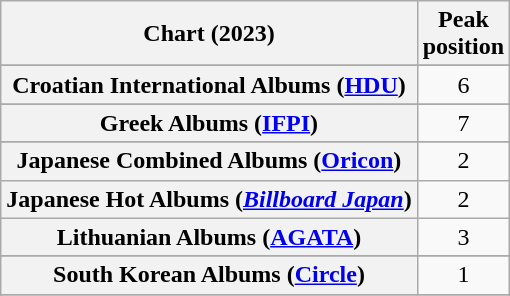<table class="wikitable sortable plainrowheaders" style="text-align:center;">
<tr>
<th scope="col">Chart (2023)</th>
<th scope="col">Peak<br>position</th>
</tr>
<tr>
</tr>
<tr>
</tr>
<tr>
</tr>
<tr>
</tr>
<tr>
</tr>
<tr>
<th scope="row">Croatian International Albums (<a href='#'>HDU</a>)</th>
<td>6</td>
</tr>
<tr>
</tr>
<tr>
</tr>
<tr>
</tr>
<tr>
</tr>
<tr>
</tr>
<tr>
<th scope="row">Greek Albums (<a href='#'>IFPI</a>)</th>
<td>7</td>
</tr>
<tr>
</tr>
<tr>
</tr>
<tr>
</tr>
<tr>
</tr>
<tr>
<th scope="row">Japanese Combined Albums (<a href='#'>Oricon</a>)</th>
<td>2</td>
</tr>
<tr>
<th scope="row">Japanese Hot Albums (<em><a href='#'>Billboard Japan</a></em>)</th>
<td>2</td>
</tr>
<tr>
<th scope="row">Lithuanian Albums (<a href='#'>AGATA</a>)</th>
<td>3</td>
</tr>
<tr>
</tr>
<tr>
</tr>
<tr>
</tr>
<tr>
<th scope="row">South Korean Albums (<a href='#'>Circle</a>)</th>
<td>1</td>
</tr>
<tr>
</tr>
<tr>
</tr>
<tr>
</tr>
<tr>
</tr>
<tr>
</tr>
<tr>
</tr>
<tr>
</tr>
<tr>
</tr>
</table>
